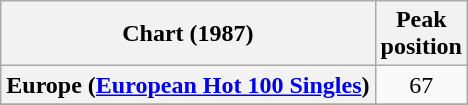<table class="wikitable sortable plainrowheaders" style="text-align:center">
<tr>
<th>Chart (1987)</th>
<th>Peak<br>position</th>
</tr>
<tr>
<th scope="row">Europe (<a href='#'>European Hot 100 Singles</a>)</th>
<td>67</td>
</tr>
<tr>
</tr>
<tr>
</tr>
</table>
